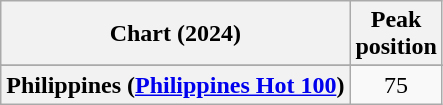<table class="wikitable sortable plainrowheaders" style="text-align:center">
<tr>
<th scope="col">Chart (2024)</th>
<th scope="col">Peak<br>position</th>
</tr>
<tr>
</tr>
<tr>
<th scope="row">Philippines (<a href='#'>Philippines Hot 100</a>)</th>
<td>75</td>
</tr>
</table>
